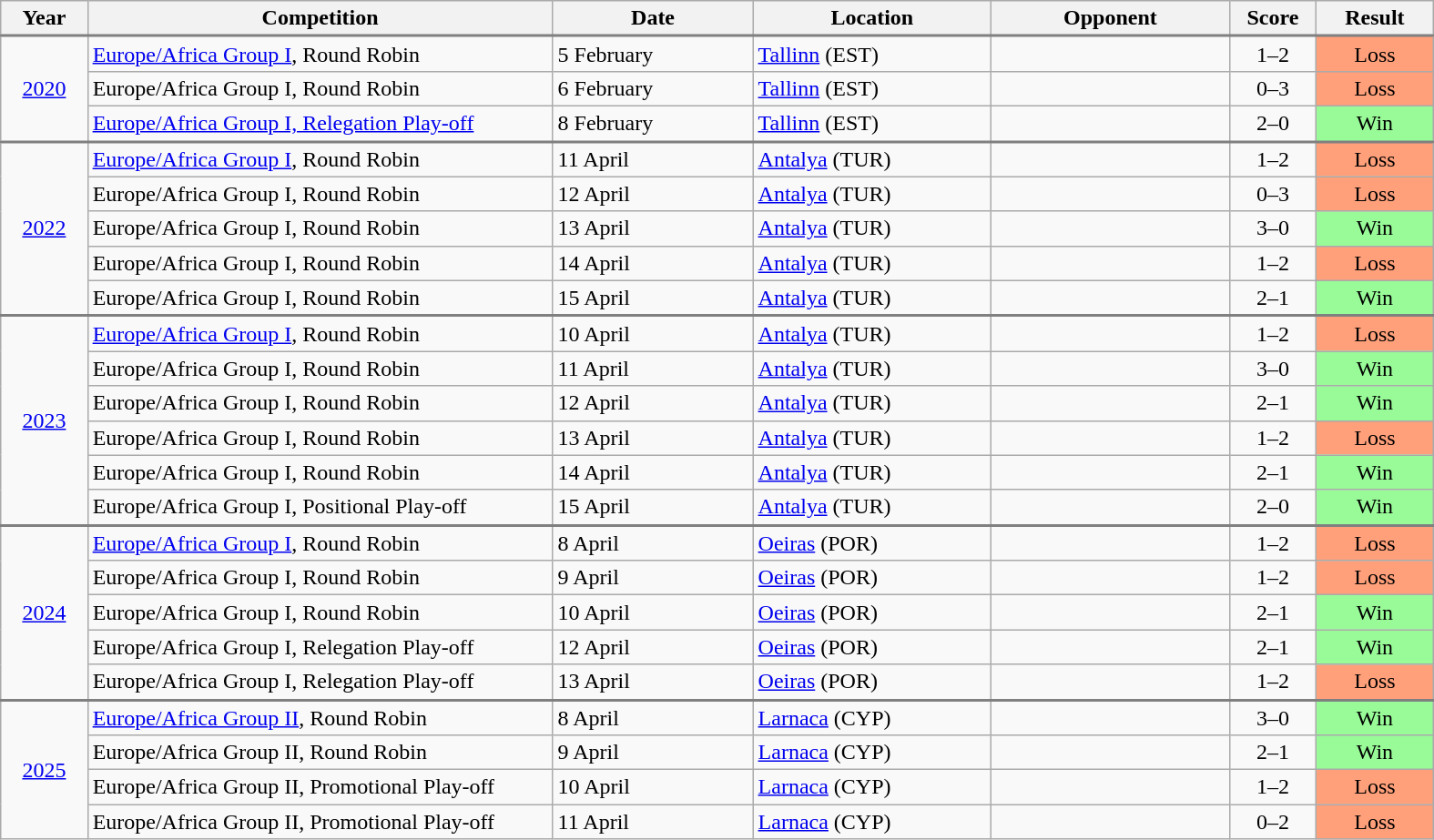<table class="wikitable" width="1050">
<tr>
<th width="50">Year</th>
<th width="300">Competition</th>
<th width="125">Date</th>
<th width="150">Location</th>
<th width="150">Opponent</th>
<th width="50">Score</th>
<th width="70">Result</th>
</tr>
<tr style="border-top:2px solid gray;">
<td align="center" rowspan="3"><a href='#'>2020</a></td>
<td><a href='#'>Europe/Africa Group I</a>, Round Robin</td>
<td>5 February</td>
<td><a href='#'>Tallinn</a> (EST)</td>
<td></td>
<td align="center">1–2</td>
<td align="center" bgcolor="#FFA07A">Loss</td>
</tr>
<tr>
<td>Europe/Africa Group I, Round Robin</td>
<td>6 February</td>
<td><a href='#'>Tallinn</a> (EST)</td>
<td></td>
<td align="center">0–3</td>
<td align="center" bgcolor="#FFA07A">Loss</td>
</tr>
<tr>
<td><a href='#'>Europe/Africa Group I, Relegation Play-off</a></td>
<td>8 February</td>
<td><a href='#'>Tallinn</a> (EST)</td>
<td></td>
<td align="center">2–0</td>
<td align="center" bgcolor="#98FB98">Win</td>
</tr>
<tr style="border-top:2px solid gray;">
<td align="center" rowspan="5"><a href='#'>2022</a></td>
<td><a href='#'>Europe/Africa Group I</a>, Round Robin</td>
<td>11 April</td>
<td><a href='#'>Antalya</a> (TUR)</td>
<td></td>
<td align="center">1–2</td>
<td align="center" bgcolor="#FFA07A">Loss</td>
</tr>
<tr>
<td>Europe/Africa Group I, Round Robin</td>
<td>12 April</td>
<td><a href='#'>Antalya</a> (TUR)</td>
<td></td>
<td align="center">0–3</td>
<td align="center" bgcolor="#FFA07A">Loss</td>
</tr>
<tr>
<td>Europe/Africa Group I, Round Robin</td>
<td>13 April</td>
<td><a href='#'>Antalya</a> (TUR)</td>
<td></td>
<td align="center">3–0</td>
<td align="center" bgcolor="#98FB98">Win</td>
</tr>
<tr>
<td>Europe/Africa Group I, Round Robin</td>
<td>14 April</td>
<td><a href='#'>Antalya</a> (TUR)</td>
<td></td>
<td align="center">1–2</td>
<td align="center" bgcolor="#FFA07A">Loss</td>
</tr>
<tr>
<td>Europe/Africa Group I, Round Robin</td>
<td>15 April</td>
<td><a href='#'>Antalya</a> (TUR)</td>
<td></td>
<td align="center">2–1</td>
<td align="center" bgcolor="#98FB98">Win</td>
</tr>
<tr style="border-top:2px solid gray;">
<td align="center" rowspan="6"><a href='#'>2023</a></td>
<td><a href='#'>Europe/Africa Group I</a>, Round Robin</td>
<td>10 April</td>
<td><a href='#'>Antalya</a> (TUR)</td>
<td></td>
<td align="center">1–2</td>
<td align="center" bgcolor="#FFA07A">Loss</td>
</tr>
<tr>
<td>Europe/Africa Group I, Round Robin</td>
<td>11 April</td>
<td><a href='#'>Antalya</a> (TUR)</td>
<td></td>
<td align="center">3–0</td>
<td align="center" bgcolor="#98FB98">Win</td>
</tr>
<tr>
<td>Europe/Africa Group I, Round Robin</td>
<td>12 April</td>
<td><a href='#'>Antalya</a> (TUR)</td>
<td></td>
<td align="center">2–1</td>
<td align="center" bgcolor="#98FB98">Win</td>
</tr>
<tr>
<td>Europe/Africa Group I, Round Robin</td>
<td>13 April</td>
<td><a href='#'>Antalya</a> (TUR)</td>
<td></td>
<td align="center">1–2</td>
<td align="center" bgcolor="#FFA07A">Loss</td>
</tr>
<tr>
<td>Europe/Africa Group I, Round Robin</td>
<td>14 April</td>
<td><a href='#'>Antalya</a> (TUR)</td>
<td></td>
<td align="center">2–1</td>
<td align="center" bgcolor="#98FB98">Win</td>
</tr>
<tr>
<td>Europe/Africa Group I, Positional Play-off</td>
<td>15 April</td>
<td><a href='#'>Antalya</a> (TUR)</td>
<td></td>
<td align="center">2–0</td>
<td align="center" bgcolor="#98FB98">Win</td>
</tr>
<tr style="border-top:2px solid gray;">
<td align="center" rowspan="5"><a href='#'>2024</a></td>
<td><a href='#'>Europe/Africa Group I</a>, Round Robin</td>
<td>8 April</td>
<td><a href='#'>Oeiras</a> (POR)</td>
<td></td>
<td align="center">1–2</td>
<td align="center" bgcolor="#FFA07A">Loss</td>
</tr>
<tr>
<td>Europe/Africa Group I, Round Robin</td>
<td>9 April</td>
<td><a href='#'>Oeiras</a> (POR)</td>
<td></td>
<td align="center">1–2</td>
<td align="center" bgcolor="#FFA07A">Loss</td>
</tr>
<tr>
<td>Europe/Africa Group I, Round Robin</td>
<td>10 April</td>
<td><a href='#'>Oeiras</a> (POR)</td>
<td></td>
<td align="center">2–1</td>
<td align="center" bgcolor="#98FB98">Win</td>
</tr>
<tr>
<td>Europe/Africa Group I, Relegation Play-off</td>
<td>12 April</td>
<td><a href='#'>Oeiras</a> (POR)</td>
<td></td>
<td align="center">2–1</td>
<td align="center" bgcolor="#98FB98">Win</td>
</tr>
<tr>
<td>Europe/Africa Group I, Relegation Play-off</td>
<td>13 April</td>
<td><a href='#'>Oeiras</a> (POR)</td>
<td></td>
<td align="center">1–2</td>
<td align="center" bgcolor="#FFA07A">Loss</td>
</tr>
<tr style="border-top:2px solid gray;">
<td align="center" rowspan="4"><a href='#'>2025</a></td>
<td><a href='#'>Europe/Africa Group II</a>, Round Robin</td>
<td>8 April</td>
<td><a href='#'>Larnaca</a> (CYP)</td>
<td></td>
<td align="center">3–0</td>
<td align="center" bgcolor="#98FB98">Win</td>
</tr>
<tr>
<td>Europe/Africa Group II, Round Robin</td>
<td>9 April</td>
<td><a href='#'>Larnaca</a> (CYP)</td>
<td></td>
<td align="center">2–1</td>
<td align="center" bgcolor="#98FB98">Win</td>
</tr>
<tr>
<td>Europe/Africa Group II, Promotional Play-off</td>
<td>10 April</td>
<td><a href='#'>Larnaca</a> (CYP)</td>
<td></td>
<td align="center">1–2</td>
<td align="center" bgcolor="#FFA07A">Loss</td>
</tr>
<tr>
<td>Europe/Africa Group II, Promotional Play-off</td>
<td>11 April</td>
<td><a href='#'>Larnaca</a> (CYP)</td>
<td></td>
<td align="center">0–2</td>
<td align="center" bgcolor="#FFA07A">Loss</td>
</tr>
</table>
